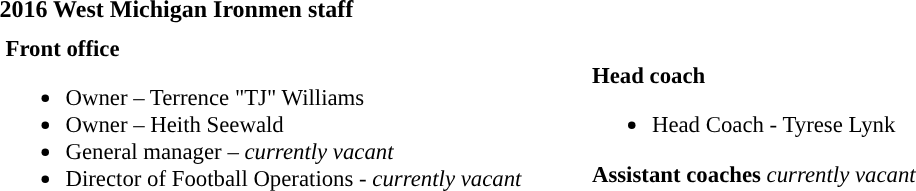<table class="toccolours" style="text-align: left;">
<tr>
<th colspan="7"><strong>2016 West Michigan Ironmen staff</strong></th>
</tr>
<tr>
<td colspan=7 align="right"></td>
</tr>
<tr>
<td valign="top"></td>
<td style="font-size: 95%;" valign="top"><strong>Front office</strong><br><ul><li>Owner – Terrence "TJ" Williams</li><li>Owner – Heith Seewald</li><li>General manager – <em>currently vacant</em></li><li>Director of Football Operations - <em>currently vacant</em></li></ul></td>
<td width="35"> </td>
<td valign="top"></td>
<td style="font-size: 95%;" valign="top"><br><strong>Head coach</strong><ul><li>Head Coach - Tyrese Lynk</li></ul><strong>Assistant coaches</strong>
<em>currently vacant</em></td>
</tr>
</table>
